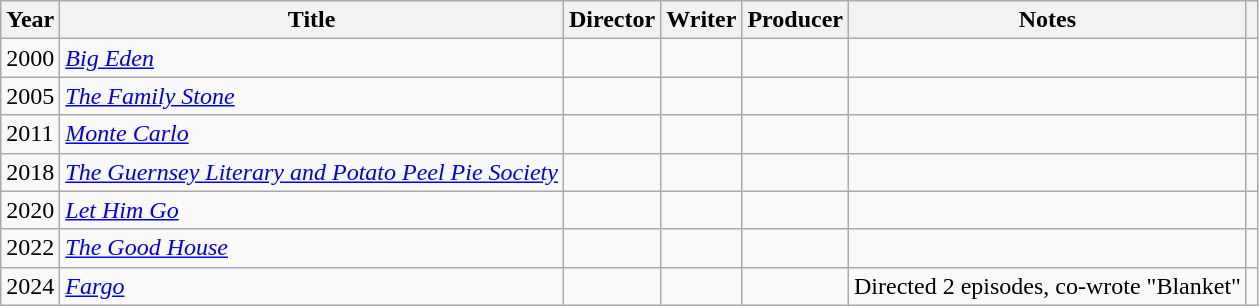<table class="wikitable">
<tr>
<th>Year</th>
<th>Title</th>
<th>Director</th>
<th>Writer</th>
<th>Producer</th>
<th>Notes</th>
<th></th>
</tr>
<tr>
<td>2000</td>
<td><em><a href='#'>Big Eden</a></em></td>
<td></td>
<td></td>
<td></td>
<td></td>
<td></td>
</tr>
<tr>
<td>2005</td>
<td><em><a href='#'>The Family Stone</a></em></td>
<td></td>
<td></td>
<td></td>
<td></td>
<td></td>
</tr>
<tr>
<td>2011</td>
<td><em><a href='#'>Monte Carlo</a></em></td>
<td></td>
<td></td>
<td></td>
<td></td>
<td></td>
</tr>
<tr>
<td>2018</td>
<td><em><a href='#'>The Guernsey Literary and Potato Peel Pie Society</a></em></td>
<td></td>
<td></td>
<td></td>
<td></td>
<td></td>
</tr>
<tr>
<td>2020</td>
<td><em><a href='#'>Let Him Go</a></em></td>
<td></td>
<td></td>
<td></td>
<td></td>
<td></td>
</tr>
<tr>
<td>2022</td>
<td><em><a href='#'>The Good House</a></em></td>
<td></td>
<td></td>
<td></td>
<td></td>
<td></td>
</tr>
<tr>
<td>2024</td>
<td><em><a href='#'>Fargo</a></em></td>
<td></td>
<td></td>
<td></td>
<td>Directed 2 episodes, co-wrote "Blanket"</td>
<td></td>
</tr>
</table>
